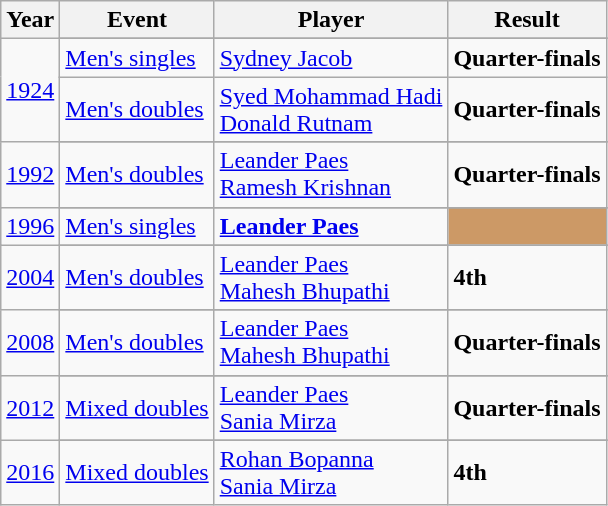<table class="wikitable">
<tr>
<th>Year</th>
<th>Event</th>
<th>Player</th>
<th>Result</th>
</tr>
<tr>
<td rowspan = "3"><a href='#'>1924</a></td>
</tr>
<tr>
<td><a href='#'>Men's singles</a></td>
<td><a href='#'>Sydney Jacob</a></td>
<td><strong>Quarter-finals</strong></td>
</tr>
<tr>
<td><a href='#'>Men's doubles</a></td>
<td><a href='#'>Syed Mohammad Hadi</a><br><a href='#'>Donald Rutnam</a></td>
<td><strong>Quarter-finals</strong></td>
</tr>
<tr>
<td rowspan = "2"><a href='#'>1992</a></td>
</tr>
<tr>
<td><a href='#'>Men's doubles</a></td>
<td><a href='#'>Leander Paes</a><br><a href='#'>Ramesh Krishnan</a></td>
<td><strong>Quarter-finals</strong></td>
</tr>
<tr>
<td rowspan = "2"><a href='#'>1996</a></td>
</tr>
<tr>
<td><a href='#'>Men's singles</a></td>
<td><strong><a href='#'>Leander Paes</a></strong></td>
<td style="background:#c96;" align=center></td>
</tr>
<tr>
<td rowspan = "2"><a href='#'>2004</a></td>
</tr>
<tr>
<td><a href='#'>Men's doubles</a></td>
<td><a href='#'>Leander Paes</a><br><a href='#'>Mahesh Bhupathi</a></td>
<td><strong>4th</strong></td>
</tr>
<tr>
<td rowspan = "2"><a href='#'>2008</a></td>
</tr>
<tr>
<td><a href='#'>Men's doubles</a></td>
<td><a href='#'>Leander Paes</a><br><a href='#'>Mahesh Bhupathi</a></td>
<td><strong>Quarter-finals</strong></td>
</tr>
<tr>
<td rowspan = "2"><a href='#'>2012</a></td>
</tr>
<tr>
<td><a href='#'>Mixed doubles</a></td>
<td><a href='#'>Leander Paes</a><br><a href='#'>Sania Mirza</a></td>
<td><strong>Quarter-finals</strong></td>
</tr>
<tr>
<td rowspan = "2"><a href='#'>2016</a></td>
</tr>
<tr>
<td><a href='#'>Mixed doubles</a></td>
<td><a href='#'>Rohan Bopanna</a><br><a href='#'>Sania Mirza</a></td>
<td><strong>4th</strong></td>
</tr>
</table>
